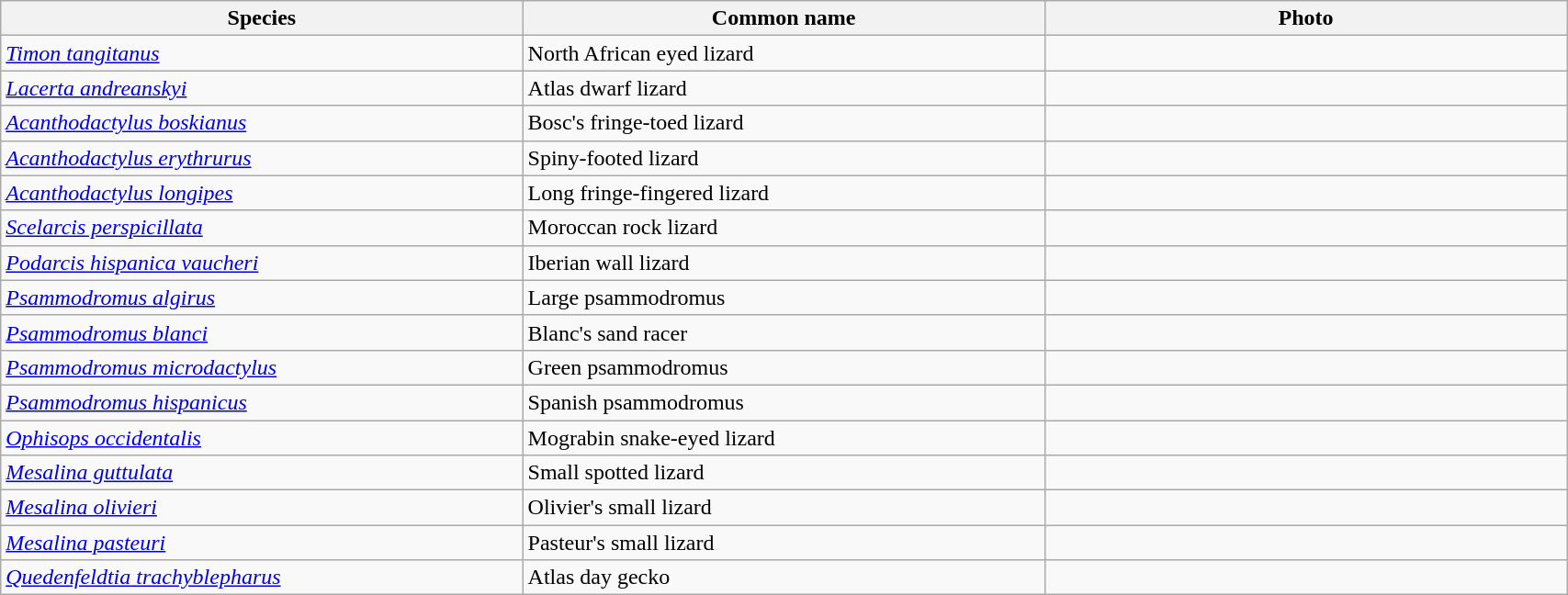<table width=90% class="wikitable">
<tr>
<th width=25%>Species</th>
<th width=25%>Common name</th>
<th width=25%>Photo</th>
</tr>
<tr>
<td><em><a href='#'>Timon tangitanus</a></em></td>
<td>North African eyed lizard</td>
<td></td>
</tr>
<tr>
<td><em><a href='#'>Lacerta andreanskyi</a></em></td>
<td>Atlas dwarf lizard</td>
<td></td>
</tr>
<tr>
<td><em><a href='#'>Acanthodactylus boskianus</a></em></td>
<td>Bosc's fringe-toed lizard</td>
<td></td>
</tr>
<tr>
<td><em><a href='#'>Acanthodactylus erythrurus</a></em></td>
<td>Spiny-footed lizard</td>
<td></td>
</tr>
<tr>
<td><em><a href='#'>Acanthodactylus longipes</a></em></td>
<td>Long fringe-fingered lizard</td>
<td></td>
</tr>
<tr>
<td><em><a href='#'>Scelarcis perspicillata</a></em></td>
<td>Moroccan rock lizard</td>
<td></td>
</tr>
<tr>
<td><em><a href='#'>Podarcis hispanica vaucheri</a></em></td>
<td>Iberian wall lizard</td>
</tr>
<tr>
<td><em><a href='#'>Psammodromus algirus</a></em></td>
<td>Large psammodromus</td>
<td></td>
</tr>
<tr>
<td><em><a href='#'>Psammodromus blanci</a></em></td>
<td>Blanc's sand racer</td>
<td></td>
</tr>
<tr>
<td><em><a href='#'>Psammodromus microdactylus</a></em></td>
<td>Green psammodromus</td>
<td></td>
</tr>
<tr>
<td><em><a href='#'>Psammodromus hispanicus</a></em></td>
<td>Spanish psammodromus</td>
<td></td>
</tr>
<tr>
<td><em><a href='#'>Ophisops occidentalis</a></em></td>
<td>Mograbin snake-eyed lizard</td>
<td></td>
</tr>
<tr>
<td><em><a href='#'>Mesalina guttulata</a></em></td>
<td>Small spotted lizard</td>
<td></td>
</tr>
<tr>
<td><em><a href='#'>Mesalina olivieri</a></em></td>
<td>Olivier's small lizard</td>
<td></td>
</tr>
<tr>
<td><em><a href='#'>Mesalina pasteuri</a></em></td>
<td>Pasteur's small lizard</td>
<td></td>
</tr>
<tr>
<td><em><a href='#'>Quedenfeldtia trachyblepharus</a></em></td>
<td>Atlas day gecko</td>
<td></td>
</tr>
</table>
